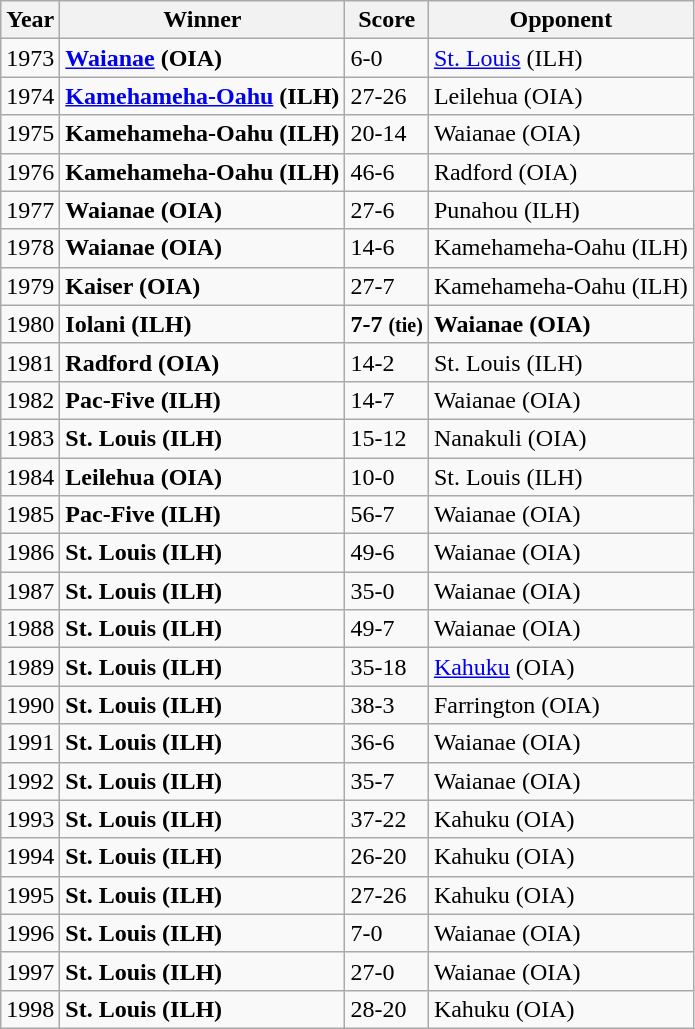<table class="wikitable">
<tr>
<th>Year</th>
<th>Winner</th>
<th>Score</th>
<th>Opponent</th>
</tr>
<tr>
<td>1973</td>
<td><strong><a href='#'>Waianae</a> (OIA)</strong></td>
<td>6-0</td>
<td><a href='#'>St. Louis</a> (ILH)</td>
</tr>
<tr>
<td>1974</td>
<td><strong><a href='#'>Kamehameha-Oahu</a> (ILH)</strong></td>
<td>27-26</td>
<td>Leilehua (OIA)</td>
</tr>
<tr>
<td>1975</td>
<td><strong>Kamehameha-Oahu (ILH)</strong></td>
<td>20-14</td>
<td>Waianae (OIA)</td>
</tr>
<tr>
<td>1976</td>
<td><strong>Kamehameha-Oahu (ILH)</strong></td>
<td>46-6</td>
<td>Radford (OIA)</td>
</tr>
<tr>
<td>1977</td>
<td><strong>Waianae (OIA)</strong></td>
<td>27-6</td>
<td>Punahou (ILH)</td>
</tr>
<tr>
<td>1978</td>
<td><strong>Waianae (OIA)</strong></td>
<td>14-6</td>
<td>Kamehameha-Oahu (ILH)</td>
</tr>
<tr>
<td>1979</td>
<td><strong>Kaiser (OIA)</strong></td>
<td>27-7</td>
<td>Kamehameha-Oahu (ILH)</td>
</tr>
<tr>
<td>1980</td>
<td><strong>Iolani (ILH)</strong></td>
<td><strong>7-7 <small>(tie)</small></strong></td>
<td><strong>Waianae (OIA)</strong></td>
</tr>
<tr>
<td>1981</td>
<td><strong>Radford (OIA)</strong></td>
<td>14-2</td>
<td>St. Louis (ILH)</td>
</tr>
<tr>
<td>1982</td>
<td><strong>Pac-Five (ILH)</strong></td>
<td>14-7</td>
<td>Waianae (OIA)</td>
</tr>
<tr>
<td>1983</td>
<td><strong>St. Louis (ILH)</strong></td>
<td>15-12</td>
<td>Nanakuli (OIA)</td>
</tr>
<tr>
<td>1984</td>
<td><strong>Leilehua (OIA)</strong></td>
<td>10-0</td>
<td>St. Louis (ILH)</td>
</tr>
<tr>
<td>1985</td>
<td><strong>Pac-Five (ILH)</strong></td>
<td>56-7</td>
<td>Waianae (OIA)</td>
</tr>
<tr>
<td>1986</td>
<td><strong>St. Louis (ILH)</strong></td>
<td>49-6</td>
<td>Waianae (OIA)</td>
</tr>
<tr>
<td>1987</td>
<td><strong>St. Louis (ILH)</strong></td>
<td>35-0</td>
<td>Waianae (OIA)</td>
</tr>
<tr>
<td>1988</td>
<td><strong>St. Louis (ILH)</strong></td>
<td>49-7</td>
<td>Waianae (OIA)</td>
</tr>
<tr>
<td>1989</td>
<td><strong>St. Louis (ILH)</strong></td>
<td>35-18</td>
<td><a href='#'>Kahuku</a> (OIA)</td>
</tr>
<tr>
<td>1990</td>
<td><strong>St. Louis (ILH)</strong></td>
<td>38-3</td>
<td>Farrington (OIA)</td>
</tr>
<tr>
<td>1991</td>
<td><strong>St. Louis (ILH)</strong></td>
<td>36-6</td>
<td>Waianae (OIA)</td>
</tr>
<tr>
<td>1992</td>
<td><strong>St. Louis (ILH)</strong></td>
<td>35-7</td>
<td>Waianae (OIA)</td>
</tr>
<tr>
<td>1993</td>
<td><strong>St. Louis (ILH)</strong></td>
<td>37-22</td>
<td>Kahuku (OIA)</td>
</tr>
<tr>
<td>1994</td>
<td><strong>St. Louis (ILH)</strong></td>
<td>26-20</td>
<td>Kahuku (OIA)</td>
</tr>
<tr>
<td>1995</td>
<td><strong>St. Louis (ILH)</strong></td>
<td>27-26</td>
<td>Kahuku (OIA)</td>
</tr>
<tr>
<td>1996</td>
<td><strong>St. Louis (ILH)</strong></td>
<td>7-0</td>
<td>Waianae (OIA)</td>
</tr>
<tr>
<td>1997</td>
<td><strong>St. Louis (ILH)</strong></td>
<td>27-0</td>
<td>Waianae (OIA)</td>
</tr>
<tr>
<td>1998</td>
<td><strong>St. Louis (ILH)</strong></td>
<td>28-20</td>
<td>Kahuku (OIA)</td>
</tr>
</table>
